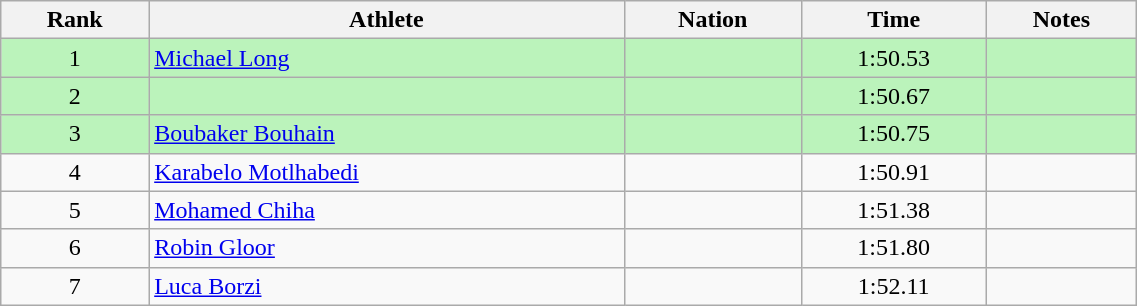<table class="wikitable sortable" style="text-align:center;width: 60%;">
<tr>
<th scope="col">Rank</th>
<th scope="col">Athlete</th>
<th scope="col">Nation</th>
<th scope="col">Time</th>
<th scope="col">Notes</th>
</tr>
<tr bgcolor=bbf3bb>
<td>1</td>
<td align=left><a href='#'>Michael Long</a></td>
<td align=left></td>
<td>1:50.53</td>
<td></td>
</tr>
<tr bgcolor=bbf3bb>
<td>2</td>
<td align=left></td>
<td align=left></td>
<td>1:50.67</td>
<td></td>
</tr>
<tr bgcolor=bbf3bb>
<td>3</td>
<td align=left><a href='#'>Boubaker Bouhain</a></td>
<td align=left></td>
<td>1:50.75</td>
<td></td>
</tr>
<tr>
<td>4</td>
<td align=left><a href='#'>Karabelo Motlhabedi</a></td>
<td align=left></td>
<td>1:50.91</td>
<td></td>
</tr>
<tr>
<td>5</td>
<td align=left><a href='#'>Mohamed Chiha</a></td>
<td align=left></td>
<td>1:51.38</td>
<td></td>
</tr>
<tr>
<td>6</td>
<td align=left><a href='#'>Robin Gloor</a></td>
<td align=left></td>
<td>1:51.80</td>
<td></td>
</tr>
<tr>
<td>7</td>
<td align=left><a href='#'>Luca Borzi</a></td>
<td align=left></td>
<td>1:52.11</td>
<td></td>
</tr>
</table>
